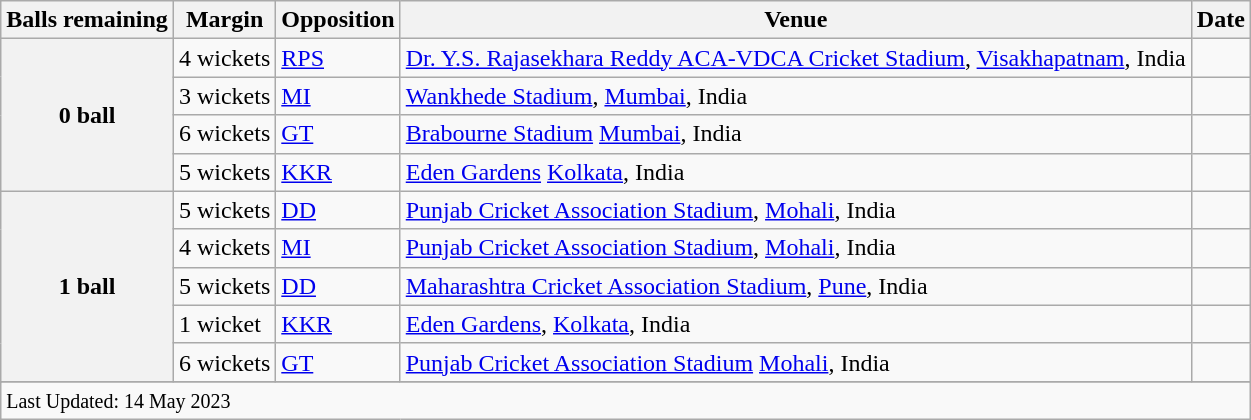<table class="wikitable">
<tr>
<th>Balls remaining</th>
<th>Margin</th>
<th>Opposition</th>
<th>Venue</th>
<th>Date</th>
</tr>
<tr>
<th rowspan=4>0 ball</th>
<td>4 wickets</td>
<td><a href='#'>RPS</a></td>
<td><a href='#'>Dr. Y.S. Rajasekhara Reddy ACA-VDCA Cricket Stadium</a>, <a href='#'>Visakhapatnam</a>, India</td>
<td></td>
</tr>
<tr>
<td>3 wickets</td>
<td><a href='#'>MI</a></td>
<td><a href='#'>Wankhede Stadium</a>, <a href='#'>Mumbai</a>, India</td>
<td></td>
</tr>
<tr>
<td>6 wickets</td>
<td><a href='#'>GT</a></td>
<td><a href='#'>Brabourne Stadium</a> <a href='#'>Mumbai</a>, India</td>
<td></td>
</tr>
<tr>
<td>5 wickets</td>
<td><a href='#'>KKR</a></td>
<td><a href='#'>Eden Gardens</a> <a href='#'>Kolkata</a>, India</td>
<td></td>
</tr>
<tr>
<th rowspan=5>1 ball</th>
<td>5 wickets</td>
<td><a href='#'>DD</a></td>
<td><a href='#'>Punjab Cricket Association Stadium</a>, <a href='#'>Mohali</a>, India</td>
<td></td>
</tr>
<tr>
<td>4 wickets</td>
<td><a href='#'>MI</a></td>
<td><a href='#'>Punjab Cricket Association Stadium</a>, <a href='#'>Mohali</a>, India</td>
<td></td>
</tr>
<tr>
<td>5 wickets</td>
<td><a href='#'>DD</a></td>
<td><a href='#'>Maharashtra Cricket Association Stadium</a>, <a href='#'>Pune</a>, India</td>
<td></td>
</tr>
<tr>
<td>1 wicket</td>
<td><a href='#'>KKR</a></td>
<td><a href='#'>Eden Gardens</a>, <a href='#'>Kolkata</a>, India</td>
<td></td>
</tr>
<tr>
<td>6 wickets</td>
<td><a href='#'>GT</a></td>
<td><a href='#'>Punjab Cricket Association Stadium</a> <a href='#'>Mohali</a>, India</td>
<td></td>
</tr>
<tr>
</tr>
<tr class=sortbottom>
<td colspan=5><small>Last Updated: 14 May 2023</small></td>
</tr>
</table>
